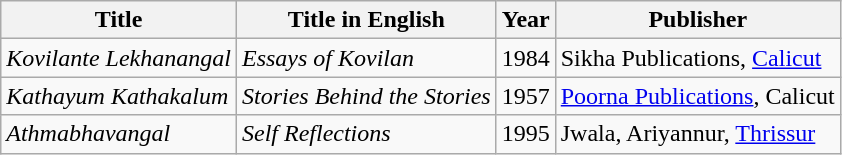<table class="wikitable">
<tr>
<th>Title</th>
<th>Title in English</th>
<th>Year</th>
<th>Publisher</th>
</tr>
<tr>
<td><em>Kovilante Lekhanangal</em></td>
<td><em>Essays of Kovilan</em></td>
<td>1984</td>
<td>Sikha Publications, <a href='#'>Calicut</a></td>
</tr>
<tr>
<td><em>Kathayum Kathakalum</em></td>
<td><em>Stories Behind the Stories</em></td>
<td>1957</td>
<td><a href='#'>Poorna Publications</a>, Calicut</td>
</tr>
<tr>
<td><em>Athmabhavangal</em></td>
<td><em>Self Reflections</em></td>
<td>1995</td>
<td>Jwala, Ariyannur, <a href='#'>Thrissur</a></td>
</tr>
</table>
